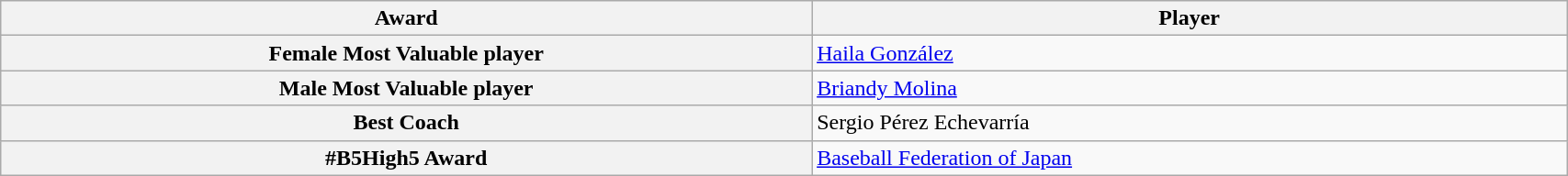<table class="wikitable" style="border-collapse:collapse; width:90%">
<tr>
<th>Award</th>
<th>Player</th>
</tr>
<tr>
<th>Female Most Valuable player</th>
<td> <a href='#'>Haila González</a></td>
</tr>
<tr>
<th>Male Most Valuable player</th>
<td> <a href='#'>Briandy Molina</a></td>
</tr>
<tr>
<th>Best Coach</th>
<td> Sergio Pérez Echevarría</td>
</tr>
<tr>
<th>#B5High5 Award</th>
<td> <a href='#'>Baseball Federation of Japan</a></td>
</tr>
</table>
